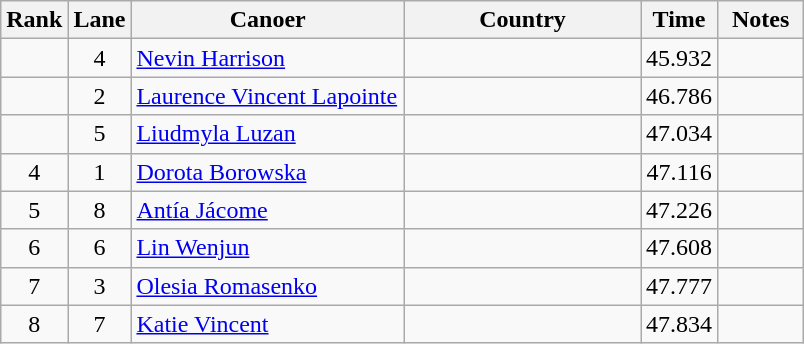<table class="wikitable" style="text-align:center;">
<tr>
<th width=30>Rank</th>
<th width=30>Lane</th>
<th width=175>Canoer</th>
<th width=150>Country</th>
<th width=30>Time</th>
<th width=50>Notes</th>
</tr>
<tr>
<td></td>
<td>4</td>
<td align=left><a href='#'>Nevin Harrison</a></td>
<td align=left></td>
<td>45.932</td>
<td></td>
</tr>
<tr>
<td></td>
<td>2</td>
<td align=left><a href='#'>Laurence Vincent Lapointe</a></td>
<td align=left></td>
<td>46.786</td>
<td></td>
</tr>
<tr>
<td></td>
<td>5</td>
<td align=left><a href='#'>Liudmyla Luzan</a></td>
<td align=left></td>
<td>47.034</td>
<td></td>
</tr>
<tr>
<td>4</td>
<td>1</td>
<td align=left><a href='#'>Dorota Borowska</a></td>
<td align=left></td>
<td>47.116</td>
<td></td>
</tr>
<tr>
<td>5</td>
<td>8</td>
<td align=left><a href='#'>Antía Jácome</a></td>
<td align=left></td>
<td>47.226</td>
<td></td>
</tr>
<tr>
<td>6</td>
<td>6</td>
<td align=left><a href='#'>Lin Wenjun</a></td>
<td align=left></td>
<td>47.608</td>
<td></td>
</tr>
<tr>
<td>7</td>
<td>3</td>
<td align=left><a href='#'>Olesia Romasenko</a></td>
<td align=left></td>
<td>47.777</td>
<td></td>
</tr>
<tr>
<td>8</td>
<td>7</td>
<td align=left><a href='#'>Katie Vincent</a></td>
<td align=left></td>
<td>47.834</td>
<td></td>
</tr>
</table>
